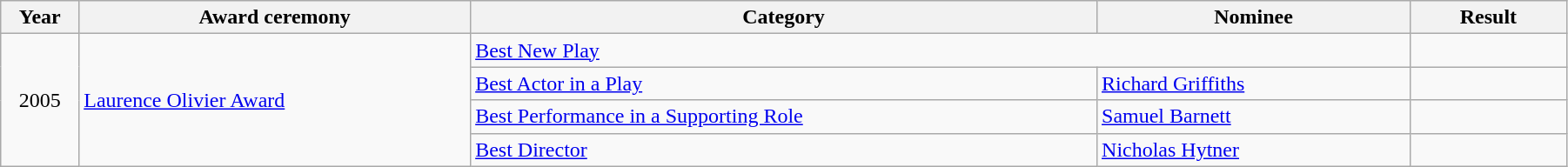<table class="wikitable" width="95%">
<tr>
<th width="5%">Year</th>
<th width="25%">Award ceremony</th>
<th width="40%">Category</th>
<th width="20%">Nominee</th>
<th width="10%">Result</th>
</tr>
<tr>
<td rowspan="4" align="center">2005</td>
<td rowspan="4"><a href='#'>Laurence Olivier Award</a></td>
<td colspan="2"><a href='#'>Best New Play</a></td>
<td></td>
</tr>
<tr>
<td><a href='#'>Best Actor in a Play</a></td>
<td><a href='#'>Richard Griffiths</a></td>
<td></td>
</tr>
<tr>
<td><a href='#'>Best Performance in a Supporting Role</a></td>
<td><a href='#'>Samuel Barnett</a></td>
<td></td>
</tr>
<tr>
<td><a href='#'>Best Director</a></td>
<td><a href='#'>Nicholas Hytner</a></td>
<td></td>
</tr>
</table>
